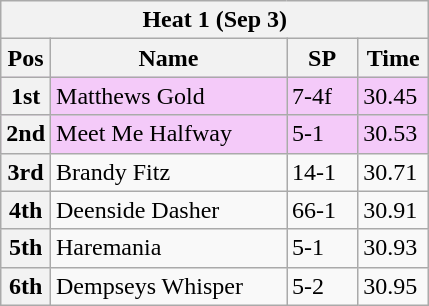<table class="wikitable">
<tr>
<th colspan="6">Heat 1 (Sep 3)</th>
</tr>
<tr>
<th width=20>Pos</th>
<th width=150>Name</th>
<th width=40>SP</th>
<th width=40>Time</th>
</tr>
<tr style="background: #f4caf9;">
<th>1st</th>
<td>Matthews Gold</td>
<td>7-4f</td>
<td>30.45</td>
</tr>
<tr style="background: #f4caf9;">
<th>2nd</th>
<td>Meet Me Halfway</td>
<td>5-1</td>
<td>30.53</td>
</tr>
<tr>
<th>3rd</th>
<td>Brandy Fitz</td>
<td>14-1</td>
<td>30.71</td>
</tr>
<tr>
<th>4th</th>
<td>Deenside Dasher</td>
<td>66-1</td>
<td>30.91</td>
</tr>
<tr>
<th>5th</th>
<td>Haremania</td>
<td>5-1</td>
<td>30.93</td>
</tr>
<tr>
<th>6th</th>
<td>Dempseys Whisper</td>
<td>5-2</td>
<td>30.95</td>
</tr>
</table>
